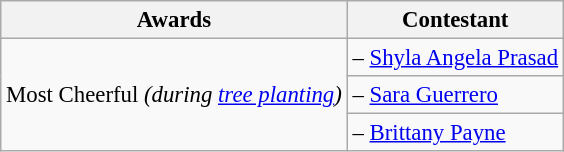<table class="wikitable sortable" style="font-size:95%;">
<tr>
<th>Awards</th>
<th>Contestant</th>
</tr>
<tr>
<td rowspan=3>Most Cheerful <em>(during <a href='#'>tree planting</a>)</em></td>
<td> – <a href='#'>Shyla Angela Prasad</a></td>
</tr>
<tr>
<td> – <a href='#'>Sara Guerrero</a></td>
</tr>
<tr>
<td> – <a href='#'>Brittany Payne</a></td>
</tr>
</table>
